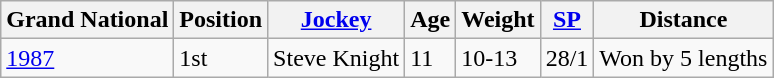<table class="wikitable sortable">
<tr>
<th>Grand National</th>
<th>Position</th>
<th><a href='#'>Jockey</a></th>
<th>Age</th>
<th>Weight</th>
<th><a href='#'>SP</a></th>
<th>Distance</th>
</tr>
<tr>
<td><a href='#'>1987</a></td>
<td>1st</td>
<td>Steve Knight</td>
<td>11</td>
<td>10-13</td>
<td>28/1</td>
<td>Won by 5 lengths</td>
</tr>
</table>
